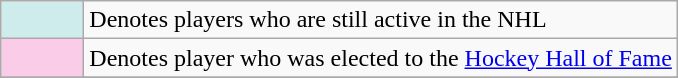<table class="wikitable">
<tr>
<td style="background-color:#CFECEC; width:3em;"></td>
<td>Denotes players who are still active in the NHL</td>
</tr>
<tr>
<td style="background-color:#FBCCE7; width:3em;"></td>
<td>Denotes player who was elected to the <a href='#'>Hockey Hall of Fame</a></td>
</tr>
<tr>
</tr>
</table>
